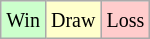<table class="wikitable">
<tr>
<td style="background-color: #CCFFCC;"><small>Win</small></td>
<td style="background-color: #FFFFCC;"><small>Draw</small></td>
<td style="background-color: #FFCCCC;"><small>Loss</small></td>
</tr>
</table>
